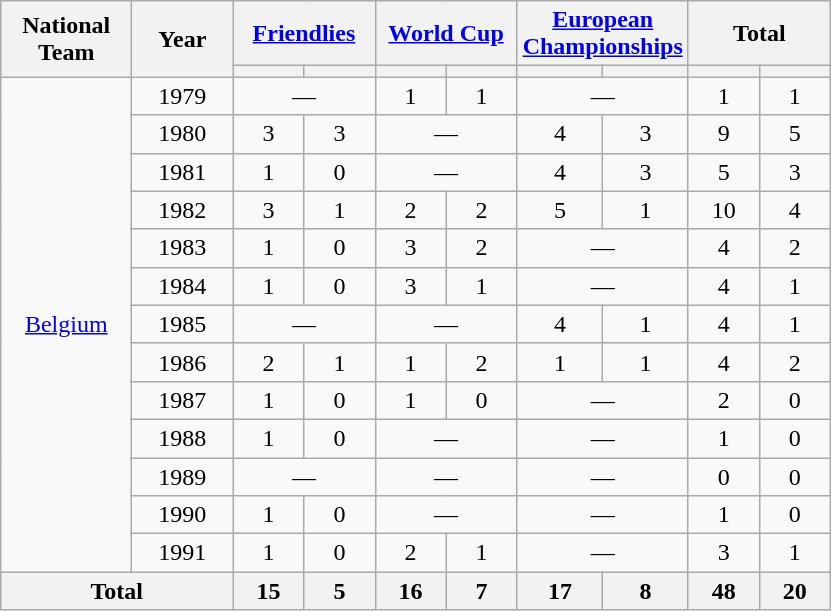<table class="wikitable">
<tr>
<th rowspan="2" width="80">National<br>Team</th>
<th rowspan="2" width="60">Year</th>
<th colspan="2" width="80"><a href='#'>Friendlies</a></th>
<th colspan="2" width="80"><a href='#'>World Cup</a></th>
<th colspan="2" width="80"><a href='#'>European Championships</a></th>
<th colspan="2" width="80">Total</th>
</tr>
<tr style="text-align:center;">
<th width="40"></th>
<th width="40" abbr="Goals against"></th>
<th width="40"></th>
<th width="40" abbr="Goals against"></th>
<th width="40"></th>
<th width="40" abbr="Goals against"></th>
<th width="40"></th>
<th width="40" abbr="Goals against"></th>
</tr>
<tr style="text-align:center;">
<td rowspan="13" align="center" valign="center"><a href='#'>Belgium</a><br></td>
<td>1979</td>
<td colspan="2">—</td>
<td>1</td>
<td>1</td>
<td colspan="2">—</td>
<td>1</td>
<td>1</td>
</tr>
<tr style="text-align:center;">
<td>1980</td>
<td>3</td>
<td>3</td>
<td colspan="2">—</td>
<td>4</td>
<td>3</td>
<td>9</td>
<td>5</td>
</tr>
<tr style="text-align:center;">
<td>1981</td>
<td>1</td>
<td>0</td>
<td colspan="2">—</td>
<td>4</td>
<td>3</td>
<td>5</td>
<td>3</td>
</tr>
<tr style="text-align:center;">
<td>1982</td>
<td>3</td>
<td>1</td>
<td>2</td>
<td>2</td>
<td>5</td>
<td>1</td>
<td>10</td>
<td>4</td>
</tr>
<tr style="text-align:center;">
<td>1983</td>
<td>1</td>
<td>0</td>
<td>3</td>
<td>2</td>
<td colspan="2">—</td>
<td>4</td>
<td>2</td>
</tr>
<tr style="text-align:center;">
<td>1984</td>
<td>1</td>
<td>0</td>
<td>3</td>
<td>1</td>
<td colspan="2">—</td>
<td>4</td>
<td>1</td>
</tr>
<tr style="text-align:center;">
<td>1985</td>
<td colspan="2">—</td>
<td colspan="2">—</td>
<td>4</td>
<td>1</td>
<td>4</td>
<td>1</td>
</tr>
<tr style="text-align:center;">
<td>1986</td>
<td>2</td>
<td>1</td>
<td>1</td>
<td>2</td>
<td>1</td>
<td>1</td>
<td>4</td>
<td>2</td>
</tr>
<tr style="text-align:center;">
<td>1987</td>
<td>1</td>
<td>0</td>
<td>1</td>
<td>0</td>
<td colspan="2">—</td>
<td>2</td>
<td>0</td>
</tr>
<tr style="text-align:center;">
<td>1988</td>
<td>1</td>
<td>0</td>
<td colspan="2">—</td>
<td colspan="2">—</td>
<td>1</td>
<td>0</td>
</tr>
<tr style="text-align:center;">
<td>1989</td>
<td colspan="2">—</td>
<td colspan="2">—</td>
<td colspan="2">—</td>
<td>0</td>
<td>0</td>
</tr>
<tr style="text-align:center;">
<td>1990</td>
<td>1</td>
<td>0</td>
<td colspan="2">—</td>
<td colspan="2">—</td>
<td>1</td>
<td>0</td>
</tr>
<tr style="text-align:center;">
<td>1991</td>
<td>1</td>
<td>0</td>
<td>2</td>
<td>1</td>
<td colspan="2">—</td>
<td>3</td>
<td>1</td>
</tr>
<tr style="text-align:center;">
<th colspan="2" align="left">Total</th>
<th align="left">15</th>
<th align="left">5</th>
<th align="left">16</th>
<th align="left">7</th>
<th align="left">17</th>
<th align="left">8</th>
<th align="left">48</th>
<th align="left">20</th>
</tr>
</table>
